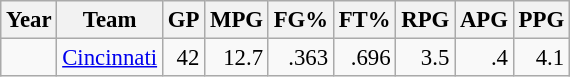<table class="wikitable sortable" style="font-size:95%; text-align:right;">
<tr>
<th>Year</th>
<th>Team</th>
<th>GP</th>
<th>MPG</th>
<th>FG%</th>
<th>FT%</th>
<th>RPG</th>
<th>APG</th>
<th>PPG</th>
</tr>
<tr>
<td style="text-align:left;"></td>
<td style="text-align:left;"><a href='#'>Cincinnati</a></td>
<td>42</td>
<td>12.7</td>
<td>.363</td>
<td>.696</td>
<td>3.5</td>
<td>.4</td>
<td>4.1</td>
</tr>
</table>
